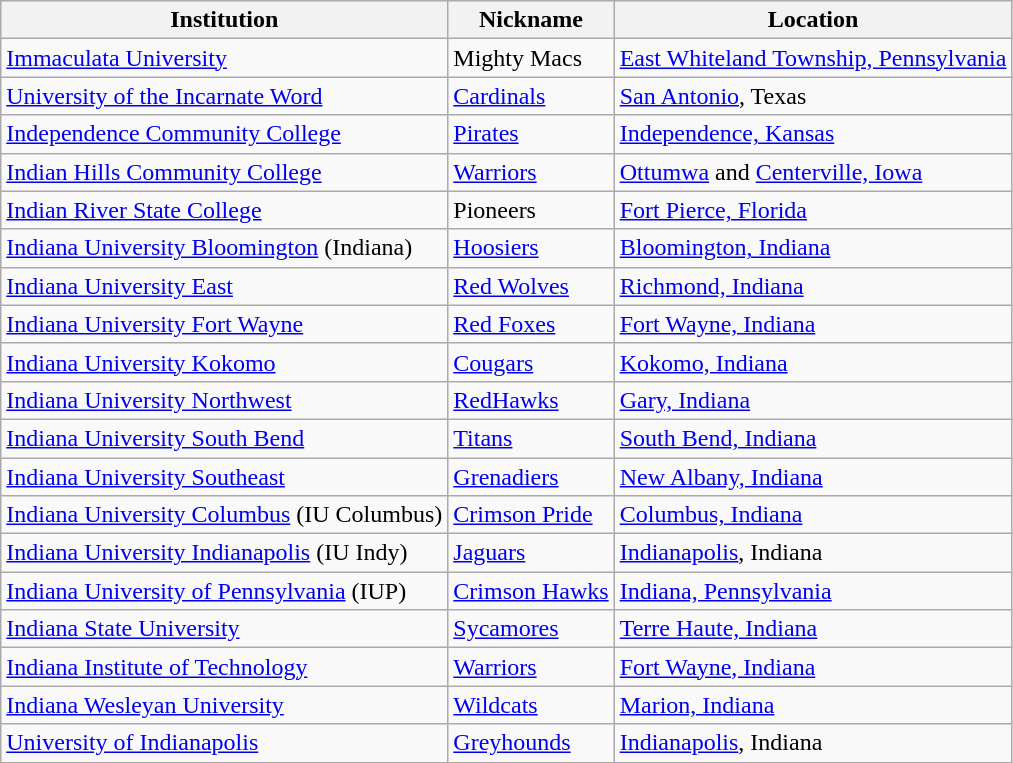<table class="wikitable">
<tr>
<th>Institution</th>
<th>Nickname</th>
<th>Location</th>
</tr>
<tr>
<td><a href='#'>Immaculata University</a></td>
<td>Mighty Macs</td>
<td><a href='#'>East Whiteland Township, Pennsylvania</a></td>
</tr>
<tr>
<td><a href='#'>University of the Incarnate Word</a></td>
<td><a href='#'>Cardinals</a></td>
<td><a href='#'>San Antonio</a>, Texas</td>
</tr>
<tr>
<td><a href='#'>Independence Community College</a></td>
<td><a href='#'>Pirates</a></td>
<td><a href='#'>Independence, Kansas</a></td>
</tr>
<tr>
<td><a href='#'>Indian Hills Community College</a></td>
<td><a href='#'>Warriors</a></td>
<td><a href='#'>Ottumwa</a> and <a href='#'>Centerville, Iowa</a></td>
</tr>
<tr>
<td><a href='#'>Indian River State College</a></td>
<td>Pioneers</td>
<td><a href='#'>Fort Pierce, Florida</a></td>
</tr>
<tr>
<td><a href='#'>Indiana University Bloomington</a> (Indiana)</td>
<td><a href='#'>Hoosiers</a></td>
<td><a href='#'>Bloomington, Indiana</a></td>
</tr>
<tr>
<td><a href='#'>Indiana University East</a></td>
<td><a href='#'>Red Wolves</a></td>
<td><a href='#'>Richmond, Indiana</a></td>
</tr>
<tr>
<td><a href='#'>Indiana University Fort Wayne</a></td>
<td><a href='#'>Red Foxes</a></td>
<td><a href='#'>Fort Wayne, Indiana</a></td>
</tr>
<tr>
<td><a href='#'>Indiana University Kokomo</a></td>
<td><a href='#'>Cougars</a></td>
<td><a href='#'>Kokomo, Indiana</a></td>
</tr>
<tr>
<td><a href='#'>Indiana University Northwest</a></td>
<td><a href='#'>RedHawks</a></td>
<td><a href='#'>Gary, Indiana</a></td>
</tr>
<tr>
<td><a href='#'>Indiana University South Bend</a></td>
<td><a href='#'>Titans</a></td>
<td><a href='#'>South Bend, Indiana</a></td>
</tr>
<tr>
<td><a href='#'>Indiana University Southeast</a></td>
<td><a href='#'>Grenadiers</a></td>
<td><a href='#'>New Albany, Indiana</a></td>
</tr>
<tr>
<td><a href='#'>Indiana University Columbus</a> (IU Columbus)</td>
<td><a href='#'>Crimson Pride</a></td>
<td><a href='#'>Columbus, Indiana</a></td>
</tr>
<tr>
<td><a href='#'>Indiana University Indianapolis</a> (IU Indy)</td>
<td><a href='#'>Jaguars</a></td>
<td><a href='#'>Indianapolis</a>, Indiana</td>
</tr>
<tr>
<td><a href='#'>Indiana University of Pennsylvania</a> (IUP)</td>
<td><a href='#'>Crimson Hawks</a></td>
<td><a href='#'>Indiana, Pennsylvania</a></td>
</tr>
<tr>
<td><a href='#'>Indiana State University</a></td>
<td><a href='#'>Sycamores</a></td>
<td><a href='#'>Terre Haute, Indiana</a></td>
</tr>
<tr>
<td><a href='#'>Indiana Institute of Technology</a></td>
<td><a href='#'>Warriors</a></td>
<td><a href='#'>Fort Wayne, Indiana</a></td>
</tr>
<tr>
<td><a href='#'>Indiana Wesleyan University</a></td>
<td><a href='#'>Wildcats</a></td>
<td><a href='#'>Marion, Indiana</a></td>
</tr>
<tr>
<td><a href='#'>University of Indianapolis</a></td>
<td><a href='#'>Greyhounds</a></td>
<td><a href='#'>Indianapolis</a>, Indiana</td>
</tr>
</table>
